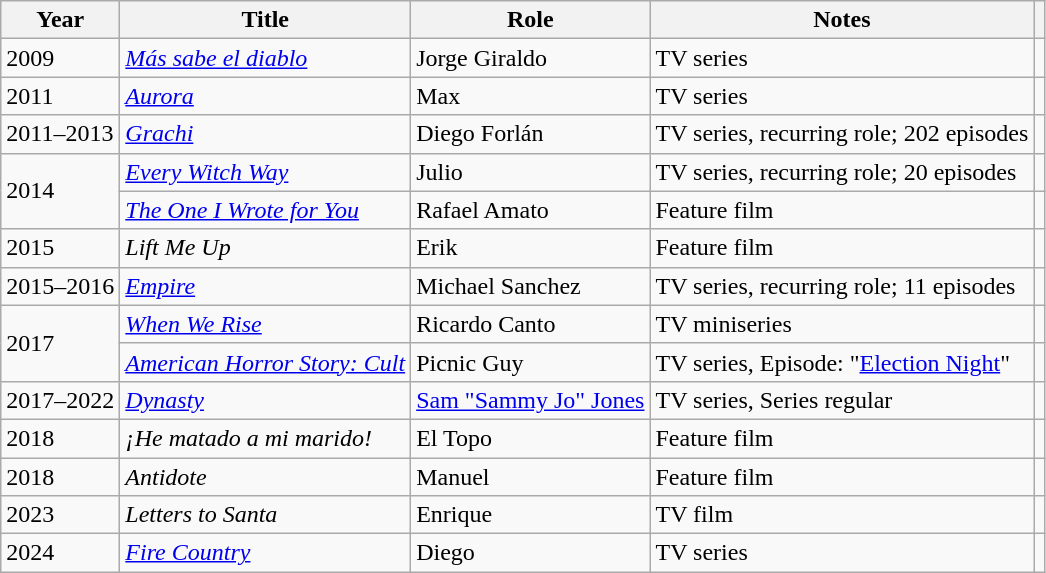<table class="wikitable sortable">
<tr>
<th>Year</th>
<th>Title</th>
<th>Role</th>
<th class="unsortable">Notes</th>
<th class="unsortable"></th>
</tr>
<tr>
<td>2009</td>
<td><em><a href='#'>Más sabe el diablo</a></em></td>
<td>Jorge Giraldo</td>
<td>TV series</td>
<td></td>
</tr>
<tr>
<td>2011</td>
<td><em><a href='#'>Aurora</a></em></td>
<td>Max</td>
<td>TV series</td>
<td></td>
</tr>
<tr>
<td>2011–2013</td>
<td><em><a href='#'>Grachi</a></em></td>
<td>Diego Forlán</td>
<td>TV series, recurring role; 202 episodes</td>
<td></td>
</tr>
<tr>
<td rowspan="2">2014</td>
<td><em><a href='#'>Every Witch Way</a></em></td>
<td>Julio</td>
<td>TV series, recurring role; 20 episodes</td>
<td></td>
</tr>
<tr>
<td><em><a href='#'>The One I Wrote for You</a></em></td>
<td>Rafael Amato</td>
<td>Feature film</td>
<td></td>
</tr>
<tr>
<td>2015</td>
<td><em>Lift Me Up</em></td>
<td>Erik</td>
<td>Feature film</td>
<td></td>
</tr>
<tr>
<td>2015–2016</td>
<td><em><a href='#'>Empire</a></em></td>
<td>Michael Sanchez</td>
<td>TV series, recurring role; 11 episodes</td>
<td></td>
</tr>
<tr>
<td rowspan="2">2017</td>
<td><em><a href='#'>When We Rise</a></em></td>
<td>Ricardo Canto</td>
<td>TV miniseries</td>
<td></td>
</tr>
<tr>
<td><em><a href='#'>American Horror Story: Cult</a></em></td>
<td>Picnic Guy</td>
<td>TV series, Episode: "<a href='#'>Election Night</a>"</td>
<td></td>
</tr>
<tr>
<td>2017–2022</td>
<td><em><a href='#'>Dynasty</a></em></td>
<td><a href='#'>Sam "Sammy Jo" Jones</a></td>
<td>TV series, Series regular</td>
<td></td>
</tr>
<tr>
<td>2018</td>
<td><em>¡He matado a mi marido!</em></td>
<td>El Topo</td>
<td>Feature film</td>
<td></td>
</tr>
<tr>
<td>2018</td>
<td><em>Antidote</em></td>
<td>Manuel</td>
<td>Feature film</td>
<td></td>
</tr>
<tr>
<td>2023</td>
<td><em>Letters to Santa</em></td>
<td>Enrique</td>
<td>TV film</td>
<td></td>
</tr>
<tr>
<td>2024</td>
<td><em><a href='#'>Fire Country</a></em></td>
<td>Diego</td>
<td>TV series</td>
<td></td>
</tr>
</table>
